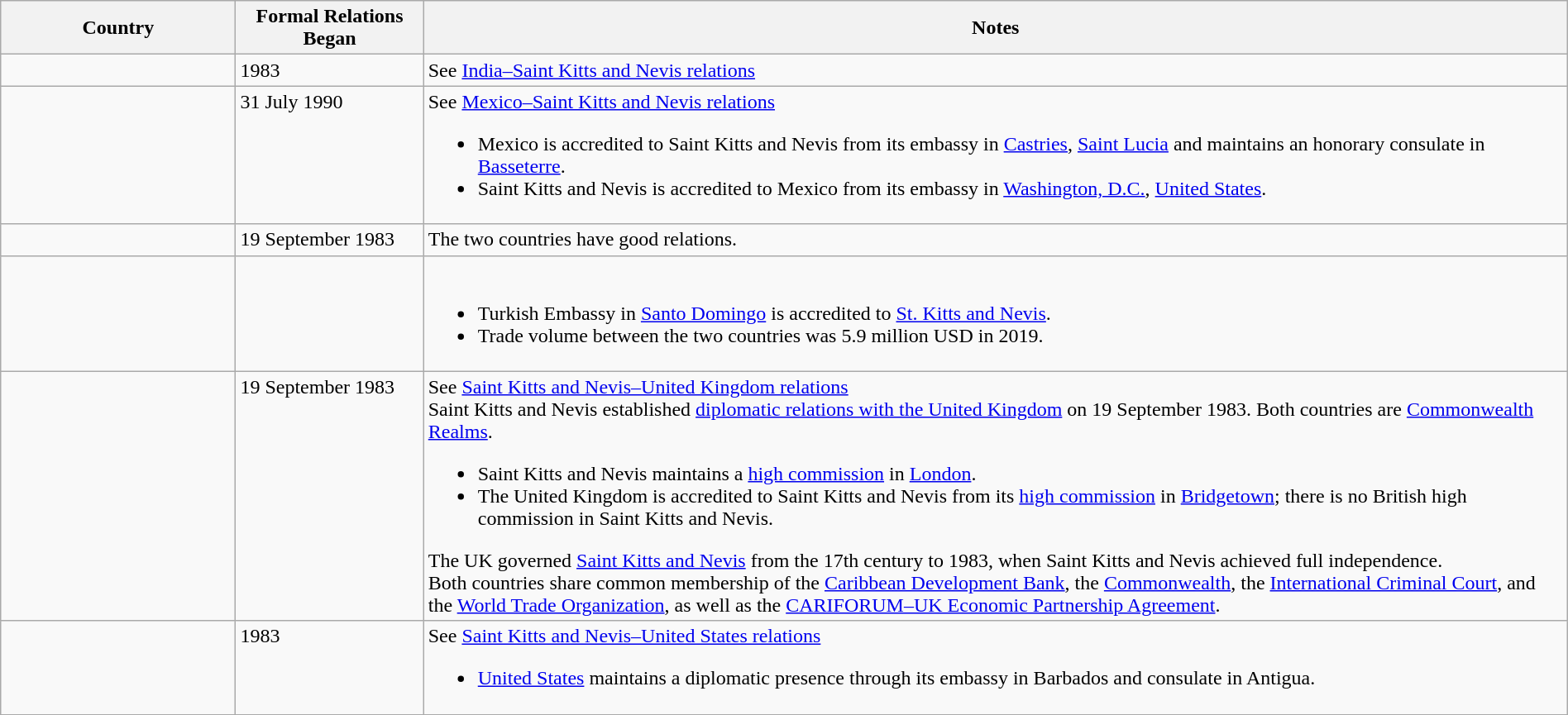<table class="wikitable sortable" style="width:100%; margin:auto;">
<tr>
<th style="width:15%;">Country</th>
<th style="width:12%;">Formal Relations Began</th>
<th>Notes</th>
</tr>
<tr valign="top">
<td></td>
<td>1983</td>
<td>See <a href='#'>India–Saint Kitts and Nevis relations</a></td>
</tr>
<tr valign="top">
<td></td>
<td>31 July 1990</td>
<td>See <a href='#'>Mexico–Saint Kitts and Nevis relations</a><br><ul><li>Mexico is accredited to Saint Kitts and Nevis from its embassy in <a href='#'>Castries</a>, <a href='#'>Saint Lucia</a> and maintains an honorary consulate in <a href='#'>Basseterre</a>.</li><li>Saint Kitts and Nevis is accredited to Mexico from its embassy in <a href='#'>Washington, D.C.</a>, <a href='#'>United States</a>.</li></ul></td>
</tr>
<tr valign="top">
<td></td>
<td>19 September 1983</td>
<td>The two countries have good relations.</td>
</tr>
<tr valign="top">
<td></td>
<td></td>
<td><br><ul><li>Turkish Embassy in <a href='#'>Santo Domingo</a> is accredited to <a href='#'>St. Kitts and Nevis</a>.</li><li>Trade volume between the two countries was 5.9 million USD in 2019.</li></ul></td>
</tr>
<tr valign="top">
<td></td>
<td>19 September 1983</td>
<td>See <a href='#'>Saint Kitts and Nevis–United Kingdom relations</a><br>Saint Kitts and Nevis established <a href='#'>diplomatic relations with the United Kingdom</a> on 19 September 1983. Both countries are <a href='#'>Commonwealth Realms</a>.<ul><li>Saint Kitts and Nevis maintains a <a href='#'>high commission</a> in <a href='#'>London</a>.</li><li>The United Kingdom is accredited to Saint Kitts and Nevis from its <a href='#'>high commission</a> in <a href='#'>Bridgetown</a>; there is no British high commission in Saint Kitts and Nevis.</li></ul>The UK governed <a href='#'>Saint Kitts and Nevis</a> from the 17th century to 1983, when Saint Kitts and Nevis achieved full independence.<br>Both countries share common membership of the <a href='#'>Caribbean Development Bank</a>, the <a href='#'>Commonwealth</a>, the <a href='#'>International Criminal Court</a>, and the <a href='#'>World Trade Organization</a>, as well as the <a href='#'>CARIFORUM–UK Economic Partnership Agreement</a>.</td>
</tr>
<tr valign="top">
<td></td>
<td>1983</td>
<td>See <a href='#'>Saint Kitts and Nevis–United States relations</a><br><ul><li><a href='#'>United States</a> maintains a diplomatic presence through its embassy in Barbados and consulate in Antigua.</li></ul></td>
</tr>
</table>
